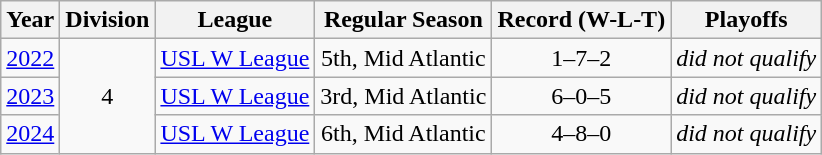<table class="wikitable"  style="text-align: center;">
<tr>
<th>Year</th>
<th>Division</th>
<th>League</th>
<th>Regular Season</th>
<th>Record (W-L-T)</th>
<th>Playoffs</th>
</tr>
<tr>
<td><a href='#'>2022</a></td>
<td rowspan=8>4</td>
<td><a href='#'>USL W League</a></td>
<td>5th, Mid Atlantic</td>
<td>1–7–2</td>
<td><em>did not qualify</em></td>
</tr>
<tr>
<td><a href='#'>2023</a></td>
<td><a href='#'>USL W League</a></td>
<td>3rd, Mid Atlantic</td>
<td>6–0–5</td>
<td><em>did not qualify</em></td>
</tr>
<tr>
<td><a href='#'>2024</a></td>
<td><a href='#'>USL W League</a></td>
<td>6th, Mid Atlantic</td>
<td>4–8–0</td>
<td><em>did not qualify</em></td>
</tr>
</table>
